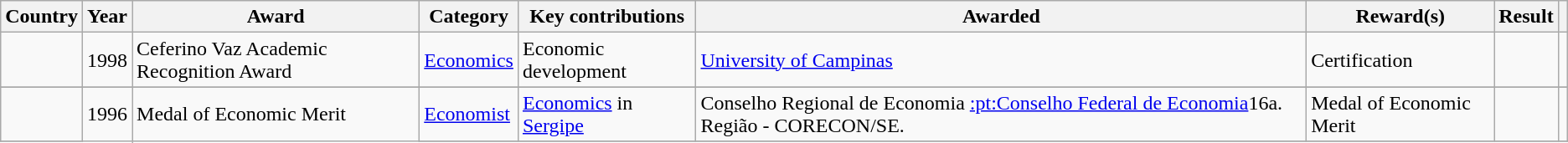<table class="wikitable plainrowheaders">
<tr>
<th scope="col">Country</th>
<th scope="col">Year</th>
<th scope="col">Award</th>
<th scope="col">Category</th>
<th scope="col">Key contributions</th>
<th scope="col">Awarded</th>
<th scope="col">Reward(s)</th>
<th scope="col">Result</th>
<th scope="col"></th>
</tr>
<tr>
<td></td>
<td rowspan="1">1998</td>
<td rowspan="1">Ceferino Vaz Academic Recognition Award</td>
<td><a href='#'>Economics</a></td>
<td>Economic development</td>
<td><a href='#'>University of Campinas</a></td>
<td>Certification</td>
<td></td>
<td style="text-align:center;"></td>
</tr>
<tr>
</tr>
<tr>
<td></td>
<td rowspan="2">1996</td>
<td rowspan="2">Medal of Economic Merit</td>
<td><a href='#'>Economist</a></td>
<td><a href='#'>Economics</a> in <a href='#'>Sergipe</a></td>
<td>Conselho Regional de Economia <a href='#'>:pt:Conselho Federal de Economia</a>16a. Região - CORECON/SE.</td>
<td>Medal of Economic Merit</td>
<td></td>
<td style="text-align:center;"></td>
</tr>
<tr>
</tr>
</table>
